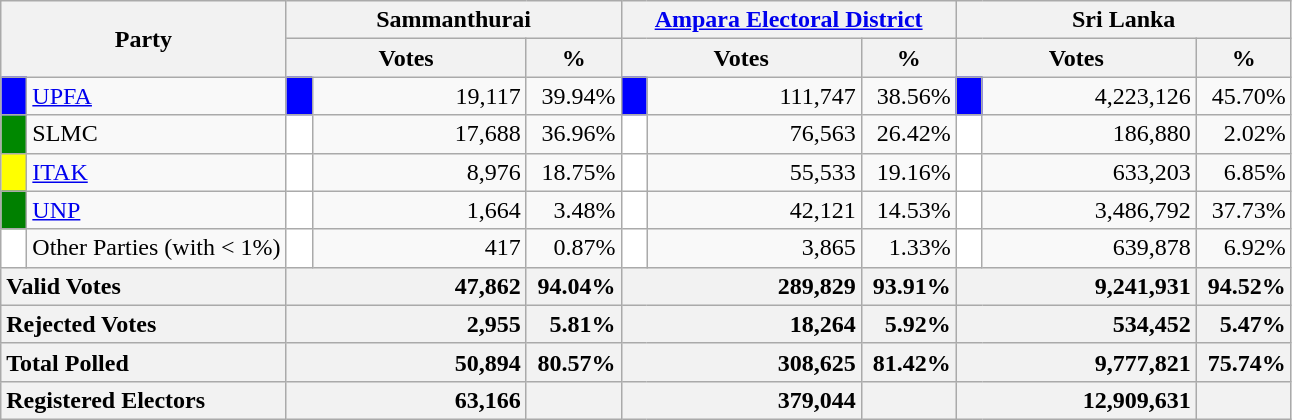<table class="wikitable">
<tr>
<th colspan="2" width="144px"rowspan="2">Party</th>
<th colspan="3" width="216px">Sammanthurai</th>
<th colspan="3" width="216px"><a href='#'>Ampara Electoral District</a></th>
<th colspan="3" width="216px">Sri Lanka</th>
</tr>
<tr>
<th colspan="2" width="144px">Votes</th>
<th>%</th>
<th colspan="2" width="144px">Votes</th>
<th>%</th>
<th colspan="2" width="144px">Votes</th>
<th>%</th>
</tr>
<tr>
<td style="background-color:blue;" width="10px"></td>
<td style="text-align:left;"><a href='#'>UPFA</a></td>
<td style="background-color:blue;" width="10px"></td>
<td style="text-align:right;">19,117</td>
<td style="text-align:right;">39.94%</td>
<td style="background-color:blue;" width="10px"></td>
<td style="text-align:right;">111,747</td>
<td style="text-align:right;">38.56%</td>
<td style="background-color:blue;" width="10px"></td>
<td style="text-align:right;">4,223,126</td>
<td style="text-align:right;">45.70%</td>
</tr>
<tr>
<td style="background-color:#008800;" width="10px"></td>
<td style="text-align:left;">SLMC</td>
<td style="background-color:white;" width="10px"></td>
<td style="text-align:right;">17,688</td>
<td style="text-align:right;">36.96%</td>
<td style="background-color:white;" width="10px"></td>
<td style="text-align:right;">76,563</td>
<td style="text-align:right;">26.42%</td>
<td style="background-color:white;" width="10px"></td>
<td style="text-align:right;">186,880</td>
<td style="text-align:right;">2.02%</td>
</tr>
<tr>
<td style="background-color:yellow;" width="10px"></td>
<td style="text-align:left;"><a href='#'>ITAK</a></td>
<td style="background-color:white;" width="10px"></td>
<td style="text-align:right;">8,976</td>
<td style="text-align:right;">18.75%</td>
<td style="background-color:white;" width="10px"></td>
<td style="text-align:right;">55,533</td>
<td style="text-align:right;">19.16%</td>
<td style="background-color:white;" width="10px"></td>
<td style="text-align:right;">633,203</td>
<td style="text-align:right;">6.85%</td>
</tr>
<tr>
<td style="background-color:green;" width="10px"></td>
<td style="text-align:left;"><a href='#'>UNP</a></td>
<td style="background-color:white;" width="10px"></td>
<td style="text-align:right;">1,664</td>
<td style="text-align:right;">3.48%</td>
<td style="background-color:white;" width="10px"></td>
<td style="text-align:right;">42,121</td>
<td style="text-align:right;">14.53%</td>
<td style="background-color:white;" width="10px"></td>
<td style="text-align:right;">3,486,792</td>
<td style="text-align:right;">37.73%</td>
</tr>
<tr>
<td style="background-color:white;" width="10px"></td>
<td style="text-align:left;">Other Parties (with < 1%)</td>
<td style="background-color:white;" width="10px"></td>
<td style="text-align:right;">417</td>
<td style="text-align:right;">0.87%</td>
<td style="background-color:white;" width="10px"></td>
<td style="text-align:right;">3,865</td>
<td style="text-align:right;">1.33%</td>
<td style="background-color:white;" width="10px"></td>
<td style="text-align:right;">639,878</td>
<td style="text-align:right;">6.92%</td>
</tr>
<tr>
<th colspan="2" width="144px"style="text-align:left;">Valid Votes</th>
<th style="text-align:right;"colspan="2" width="144px">47,862</th>
<th style="text-align:right;">94.04%</th>
<th style="text-align:right;"colspan="2" width="144px">289,829</th>
<th style="text-align:right;">93.91%</th>
<th style="text-align:right;"colspan="2" width="144px">9,241,931</th>
<th style="text-align:right;">94.52%</th>
</tr>
<tr>
<th colspan="2" width="144px"style="text-align:left;">Rejected Votes</th>
<th style="text-align:right;"colspan="2" width="144px">2,955</th>
<th style="text-align:right;">5.81%</th>
<th style="text-align:right;"colspan="2" width="144px">18,264</th>
<th style="text-align:right;">5.92%</th>
<th style="text-align:right;"colspan="2" width="144px">534,452</th>
<th style="text-align:right;">5.47%</th>
</tr>
<tr>
<th colspan="2" width="144px"style="text-align:left;">Total Polled</th>
<th style="text-align:right;"colspan="2" width="144px">50,894</th>
<th style="text-align:right;">80.57%</th>
<th style="text-align:right;"colspan="2" width="144px">308,625</th>
<th style="text-align:right;">81.42%</th>
<th style="text-align:right;"colspan="2" width="144px">9,777,821</th>
<th style="text-align:right;">75.74%</th>
</tr>
<tr>
<th colspan="2" width="144px"style="text-align:left;">Registered Electors</th>
<th style="text-align:right;"colspan="2" width="144px">63,166</th>
<th></th>
<th style="text-align:right;"colspan="2" width="144px">379,044</th>
<th></th>
<th style="text-align:right;"colspan="2" width="144px">12,909,631</th>
<th></th>
</tr>
</table>
